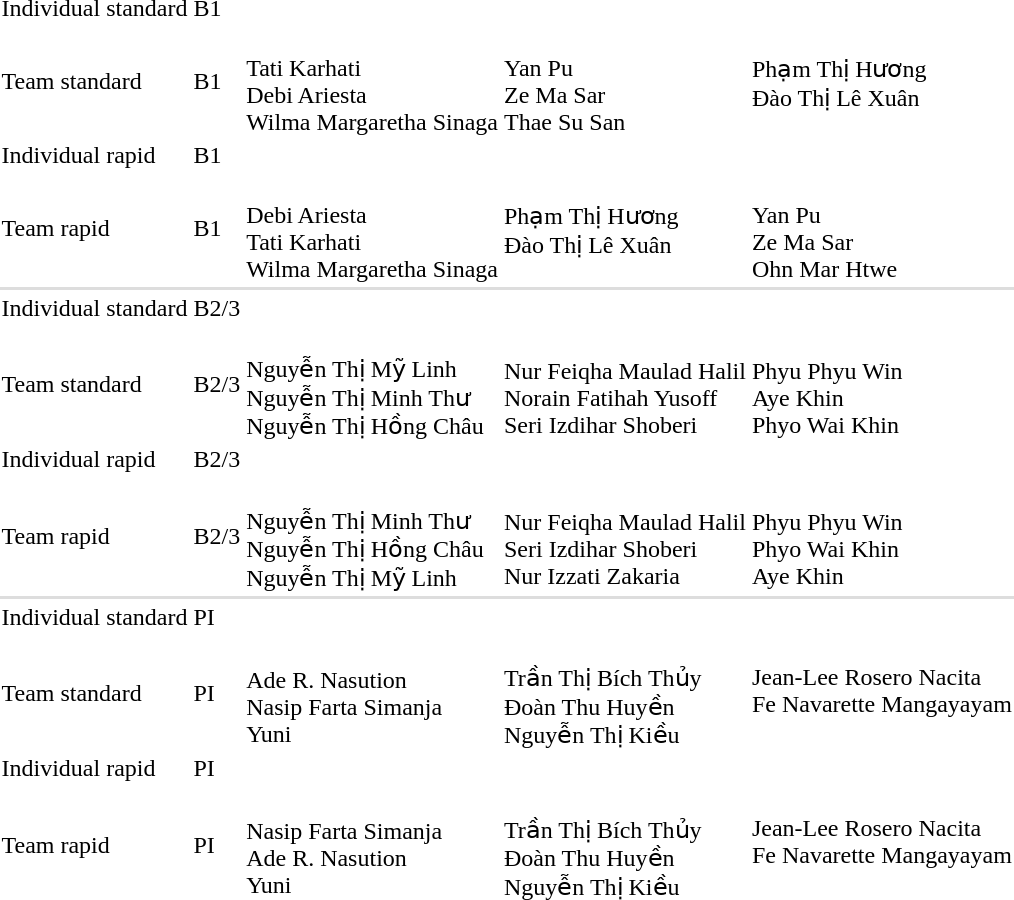<table>
<tr>
<td>Individual standard</td>
<td>B1</td>
<td></td>
<td></td>
<td></td>
</tr>
<tr>
<td>Team standard</td>
<td>B1</td>
<td nowrap=true><br>Tati Karhati<br>Debi Ariesta<br>Wilma Margaretha Sinaga</td>
<td><br>Yan Pu<br>Ze Ma Sar<br>Thae Su San</td>
<td valign=top><br>Phạm Thị Hương<br>Đào Thị Lê Xuân</td>
</tr>
<tr>
<td>Individual rapid</td>
<td>B1</td>
<td></td>
<td></td>
<td></td>
</tr>
<tr>
<td>Team rapid</td>
<td>B1</td>
<td><br>Debi Ariesta<br>Tati Karhati<br>Wilma Margaretha Sinaga</td>
<td valign=top><br>Phạm Thị Hương<br>Đào Thị Lê Xuân</td>
<td><br>Yan Pu<br>Ze Ma Sar<br>Ohn Mar Htwe</td>
</tr>
<tr bgcolor=#dddddd>
<td colspan=5></td>
</tr>
<tr>
<td>Individual standard</td>
<td>B2/3</td>
<td></td>
<td></td>
<td></td>
</tr>
<tr>
<td>Team standard</td>
<td>B2/3</td>
<td><br>Nguyễn Thị Mỹ Linh<br>Nguyễn Thị Minh Thư<br>Nguyễn Thị Hồng Châu</td>
<td nowrap=true><br>Nur Feiqha Maulad Halil<br>Norain Fatihah Yusoff<br>Seri Izdihar Shoberi</td>
<td><br>Phyu Phyu Win<br>Aye Khin<br>Phyo Wai Khin</td>
</tr>
<tr>
<td>Individual rapid</td>
<td>B2/3</td>
<td></td>
<td></td>
<td nowrap=true></td>
</tr>
<tr>
<td>Team rapid</td>
<td>B2/3</td>
<td><br>Nguyễn Thị Minh Thư<br>Nguyễn Thị Hồng Châu<br>Nguyễn Thị Mỹ Linh</td>
<td><br>Nur Feiqha Maulad Halil<br>Seri Izdihar Shoberi<br>Nur Izzati Zakaria</td>
<td><br>Phyu Phyu Win<br>Phyo Wai Khin<br>Aye Khin</td>
</tr>
<tr bgcolor=#dddddd>
<td colspan=5></td>
</tr>
<tr>
<td>Individual standard</td>
<td>PI</td>
<td></td>
<td></td>
<td></td>
</tr>
<tr>
<td>Team standard</td>
<td>PI</td>
<td><br>Ade R. Nasution<br>Nasip Farta Simanja<br>Yuni</td>
<td><br>Trần Thị Bích Thủy<br>Đoàn Thu Huyền<br>Nguyễn Thị Kiều</td>
<td valign=top><br>Jean-Lee Rosero Nacita<br>Fe Navarette Mangayayam</td>
</tr>
<tr>
<td>Individual rapid</td>
<td>PI</td>
<td></td>
<td></td>
<td></td>
</tr>
<tr>
<td>Team rapid</td>
<td>PI</td>
<td><br>Nasip Farta Simanja<br>Ade R. Nasution<br>Yuni</td>
<td><br>Trần Thị Bích Thủy<br>Đoàn Thu Huyền<br>Nguyễn Thị Kiều</td>
<td valign=top><br>Jean-Lee Rosero Nacita<br>Fe Navarette Mangayayam</td>
</tr>
</table>
